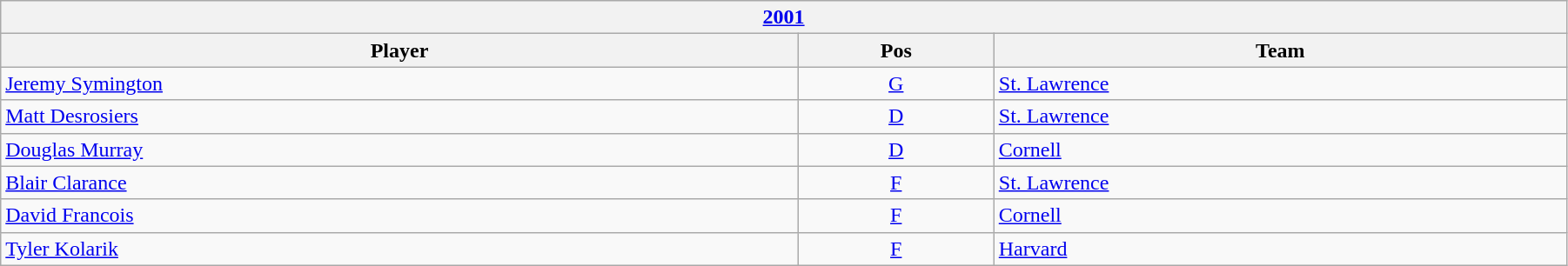<table class="wikitable" width=95%>
<tr>
<th colspan=3><a href='#'>2001</a></th>
</tr>
<tr>
<th>Player</th>
<th>Pos</th>
<th>Team</th>
</tr>
<tr>
<td><a href='#'>Jeremy Symington</a></td>
<td align=center><a href='#'>G</a></td>
<td><a href='#'>St. Lawrence</a></td>
</tr>
<tr>
<td><a href='#'>Matt Desrosiers</a></td>
<td align=center><a href='#'>D</a></td>
<td><a href='#'>St. Lawrence</a></td>
</tr>
<tr>
<td><a href='#'>Douglas Murray</a></td>
<td align=center><a href='#'>D</a></td>
<td><a href='#'>Cornell</a></td>
</tr>
<tr>
<td><a href='#'>Blair Clarance</a></td>
<td align=center><a href='#'>F</a></td>
<td><a href='#'>St. Lawrence</a></td>
</tr>
<tr>
<td><a href='#'>David Francois</a></td>
<td align=center><a href='#'>F</a></td>
<td><a href='#'>Cornell</a></td>
</tr>
<tr>
<td><a href='#'>Tyler Kolarik</a></td>
<td align=center><a href='#'>F</a></td>
<td><a href='#'>Harvard</a></td>
</tr>
</table>
